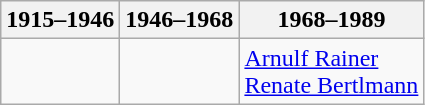<table class="wikitable sortable">
<tr>
<th>1915–1946</th>
<th>1946–1968</th>
<th>1968–1989</th>
</tr>
<tr>
<td></td>
<td></td>
<td><a href='#'>Arnulf Rainer</a><br><a href='#'>Renate Bertlmann</a></td>
</tr>
</table>
